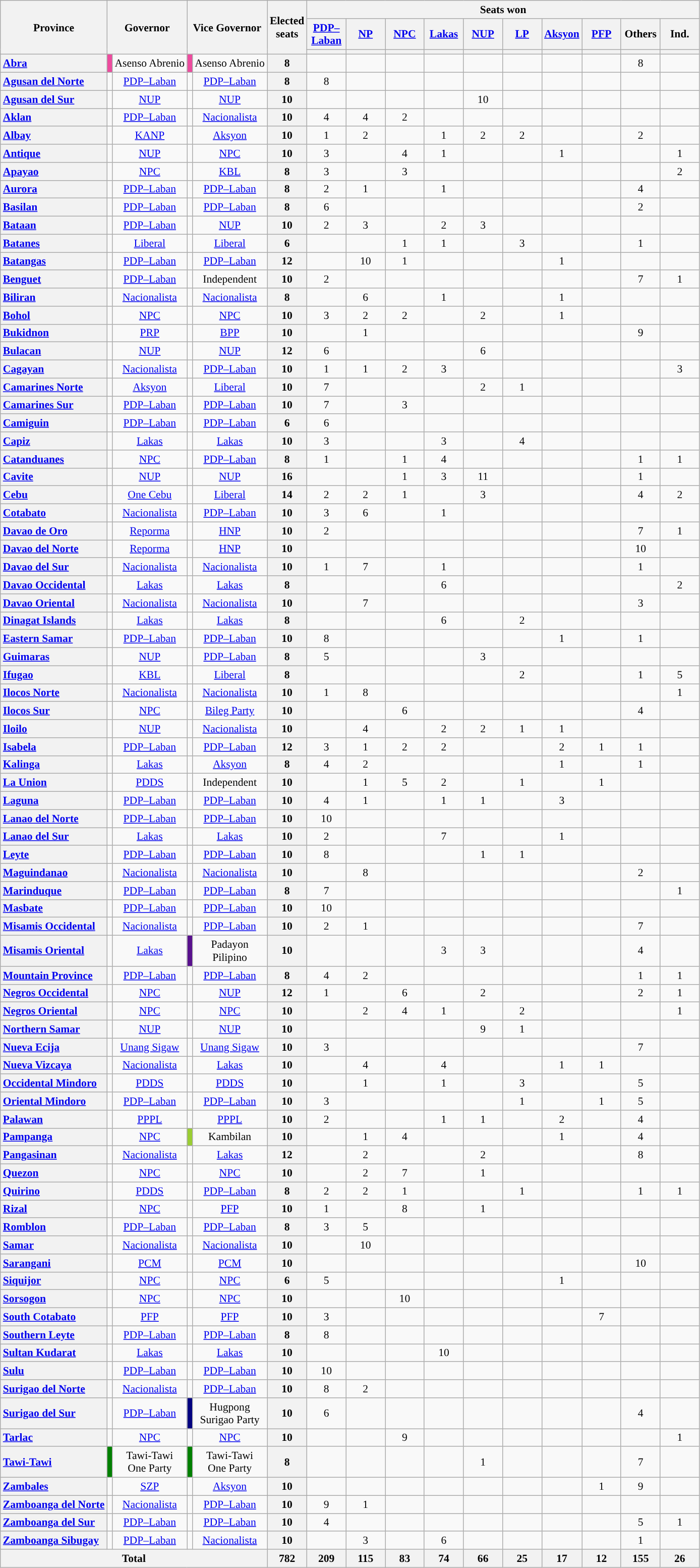<table class="wikitable" style="text-align:center; font-size: 0.9em;">
<tr>
<th rowspan="3">Province</th>
<th colspan="2" rowspan="3" style="width:60px;">Governor</th>
<th colspan="2" rowspan="3" style="width:60px;">Vice Governor</th>
<th rowspan="3">Elected<br>seats</th>
<th colspan="10">Seats won</th>
</tr>
<tr>
<th class="unsortable" style="width:45px;"><a href='#'>PDP–Laban</a></th>
<th class="unsortable" style="width:45px;"><a href='#'>NP</a></th>
<th class="unsortable" style="width:45px;"><a href='#'>NPC</a></th>
<th class="unsortable" style="width:45px;"><a href='#'>Lakas</a></th>
<th class="unsortable" style="width:45px;"><a href='#'>NUP</a></th>
<th class="unsortable" style="width:45px;"><a href='#'>LP</a></th>
<th class="unsortable" style="width:45px;"><a href='#'>Aksyon</a></th>
<th class="unsortable" style="width:45px;"><a href='#'>PFP</a></th>
<th class="unsortable" style="width:45px;">Others</th>
<th class="unsortable" style="width:45px;">Ind.</th>
</tr>
<tr>
<th style="color:inherit;background:"></th>
<th style="color:inherit;background:"></th>
<th style="color:inherit;background:"></th>
<th style="color:inherit;background:"></th>
<th style="color:inherit;background:"></th>
<th style="color:inherit;background:"></th>
<th style="color:inherit;background:"></th>
<th style="color:inherit;background:"></th>
<th></th>
<th style="color:inherit;background:"></th>
</tr>
<tr>
<th style="text-align: left;"><a href='#'>Abra</a></th>
<td style="color:inherit;background:#ed4b9e"></td>
<td>Asenso Abrenio</td>
<td style="color:inherit;background:#ed4b9e"></td>
<td>Asenso Abrenio</td>
<th>8</th>
<td></td>
<td></td>
<td></td>
<td></td>
<td></td>
<td></td>
<td></td>
<td></td>
<td>8<em></em></td>
<td></td>
</tr>
<tr>
<th style="text-align: left;"><a href='#'>Agusan del Norte</a></th>
<td style="color:inherit;background:"></td>
<td><a href='#'>PDP–Laban</a></td>
<td style="color:inherit;background:"></td>
<td><a href='#'>PDP–Laban</a></td>
<th>8</th>
<td>8</td>
<td></td>
<td></td>
<td></td>
<td></td>
<td></td>
<td></td>
<td></td>
<td></td>
<td></td>
</tr>
<tr>
<th style="text-align: left;"><a href='#'>Agusan del Sur</a></th>
<td style="color:inherit;background:"></td>
<td><a href='#'>NUP</a></td>
<td style="color:inherit;background:"></td>
<td><a href='#'>NUP</a></td>
<th>10</th>
<td></td>
<td></td>
<td></td>
<td></td>
<td>10</td>
<td></td>
<td></td>
<td></td>
<td></td>
<td></td>
</tr>
<tr>
<th style="text-align: left;"><a href='#'>Aklan</a></th>
<td style="color:inherit;background:"></td>
<td><a href='#'>PDP–Laban</a></td>
<td style="color:inherit;background:"></td>
<td><a href='#'>Nacionalista</a></td>
<th>10</th>
<td>4</td>
<td>4</td>
<td>2</td>
<td></td>
<td></td>
<td></td>
<td></td>
<td></td>
<td></td>
<td></td>
</tr>
<tr>
<th style="text-align: left;"><a href='#'>Albay</a></th>
<td style="color:inherit;background:"></td>
<td><a href='#'>KANP</a></td>
<td style="color:inherit;background:"></td>
<td><a href='#'>Aksyon</a></td>
<th>10</th>
<td>1</td>
<td>2</td>
<td></td>
<td>1</td>
<td>2</td>
<td>2</td>
<td></td>
<td></td>
<td>2<em></em></td>
<td></td>
</tr>
<tr>
<th style="text-align: left;"><a href='#'>Antique</a></th>
<td style="color:inherit;background:"></td>
<td><a href='#'>NUP</a></td>
<td style="color:inherit;background:"></td>
<td><a href='#'>NPC</a></td>
<th>10</th>
<td>3</td>
<td></td>
<td>4</td>
<td>1</td>
<td></td>
<td></td>
<td>1</td>
<td></td>
<td></td>
<td>1</td>
</tr>
<tr>
<th style="text-align: left;"><a href='#'>Apayao</a></th>
<td style="color:inherit;background:"></td>
<td><a href='#'>NPC</a></td>
<td style="color:inherit;background:"></td>
<td><a href='#'>KBL</a></td>
<th>8</th>
<td>3</td>
<td></td>
<td>3</td>
<td></td>
<td></td>
<td></td>
<td></td>
<td></td>
<td></td>
<td>2</td>
</tr>
<tr>
<th style="text-align: left;"><a href='#'>Aurora</a></th>
<td style="color:inherit;background:"></td>
<td><a href='#'>PDP–Laban</a></td>
<td style="color:inherit;background:"></td>
<td><a href='#'>PDP–Laban</a></td>
<th>8</th>
<td>2</td>
<td>1</td>
<td></td>
<td>1</td>
<td></td>
<td></td>
<td></td>
<td></td>
<td>4<em></em></td>
<td></td>
</tr>
<tr>
<th style="text-align: left;"><a href='#'>Basilan</a></th>
<td style="color:inherit;background:"></td>
<td><a href='#'>PDP–Laban</a></td>
<td style="color:inherit;background:"></td>
<td><a href='#'>PDP–Laban</a></td>
<th>8</th>
<td>6</td>
<td></td>
<td></td>
<td></td>
<td></td>
<td></td>
<td></td>
<td></td>
<td>2<em></em></td>
<td></td>
</tr>
<tr>
<th style="text-align: left;"><a href='#'>Bataan</a></th>
<td style="color:inherit;background:"></td>
<td><a href='#'>PDP–Laban</a></td>
<td style="color:inherit;background:"></td>
<td><a href='#'>NUP</a></td>
<th>10</th>
<td>2</td>
<td>3</td>
<td></td>
<td>2</td>
<td>3</td>
<td></td>
<td></td>
<td></td>
<td></td>
<td></td>
</tr>
<tr>
<th style="text-align: left;"><a href='#'>Batanes</a></th>
<td style="color:inherit;background:"></td>
<td><a href='#'>Liberal</a></td>
<td style="color:inherit;background:"></td>
<td><a href='#'>Liberal</a></td>
<th>6</th>
<td></td>
<td></td>
<td>1</td>
<td>1</td>
<td></td>
<td>3</td>
<td></td>
<td></td>
<td>1<em></em></td>
<td></td>
</tr>
<tr>
<th style="text-align: left;"><a href='#'>Batangas</a></th>
<td style="color:inherit;background:"></td>
<td><a href='#'>PDP–Laban</a></td>
<td style="color:inherit;background:"></td>
<td><a href='#'>PDP–Laban</a></td>
<th>12</th>
<td></td>
<td>10</td>
<td>1</td>
<td></td>
<td></td>
<td></td>
<td>1</td>
<td></td>
<td></td>
<td></td>
</tr>
<tr>
<th style="text-align: left;"><a href='#'>Benguet</a></th>
<td style="color:inherit;background:"></td>
<td><a href='#'>PDP–Laban</a></td>
<td style="color:inherit;background:"></td>
<td>Independent</td>
<th>10</th>
<td>2</td>
<td></td>
<td></td>
<td></td>
<td></td>
<td></td>
<td></td>
<td></td>
<td>7<em></em></td>
<td>1</td>
</tr>
<tr>
<th style="text-align: left;"><a href='#'>Biliran</a></th>
<td style="color:inherit;background:"></td>
<td><a href='#'>Nacionalista</a></td>
<td style="color:inherit;background:"></td>
<td><a href='#'>Nacionalista</a></td>
<th>8</th>
<td></td>
<td>6</td>
<td></td>
<td>1</td>
<td></td>
<td></td>
<td>1</td>
<td></td>
<td></td>
<td></td>
</tr>
<tr>
<th style="text-align: left;"><a href='#'>Bohol</a></th>
<td style="color:inherit;background:"></td>
<td><a href='#'>NPC</a></td>
<td style="color:inherit;background:"></td>
<td><a href='#'>NPC</a></td>
<th>10</th>
<td>3</td>
<td>2</td>
<td>2</td>
<td></td>
<td>2</td>
<td></td>
<td>1</td>
<td></td>
<td></td>
<td></td>
</tr>
<tr>
<th style="text-align: left;"><a href='#'>Bukidnon</a></th>
<td style="color:inherit;background:"></td>
<td><a href='#'>PRP</a></td>
<td style="color:inherit;background:"></td>
<td><a href='#'>BPP</a></td>
<th>10</th>
<td></td>
<td>1</td>
<td></td>
<td></td>
<td></td>
<td></td>
<td></td>
<td></td>
<td>9<em></em></td>
<td></td>
</tr>
<tr>
<th style="text-align: left;"><a href='#'>Bulacan</a></th>
<td style="color:inherit;background:"></td>
<td><a href='#'>NUP</a></td>
<td style="color:inherit;background:"></td>
<td><a href='#'>NUP</a></td>
<th>12</th>
<td>6</td>
<td></td>
<td></td>
<td></td>
<td>6</td>
<td></td>
<td></td>
<td></td>
<td></td>
<td></td>
</tr>
<tr>
<th style="text-align: left;"><a href='#'>Cagayan</a></th>
<td style="color:inherit;background:"></td>
<td><a href='#'>Nacionalista</a></td>
<td style="color:inherit;background:"></td>
<td><a href='#'>PDP–Laban</a></td>
<th>10</th>
<td>1</td>
<td>1</td>
<td>2</td>
<td>3</td>
<td></td>
<td></td>
<td></td>
<td></td>
<td></td>
<td>3</td>
</tr>
<tr>
<th style="text-align: left;"><a href='#'>Camarines Norte</a></th>
<td style="color:inherit;background:"></td>
<td><a href='#'>Aksyon</a></td>
<td style="color:inherit;background:"></td>
<td><a href='#'>Liberal</a></td>
<th>10</th>
<td>7</td>
<td></td>
<td></td>
<td></td>
<td>2</td>
<td>1</td>
<td></td>
<td></td>
<td></td>
<td></td>
</tr>
<tr>
<th style="text-align: left;"><a href='#'>Camarines Sur</a></th>
<td style="color:inherit;background:"></td>
<td><a href='#'>PDP–Laban</a></td>
<td style="color:inherit;background:"></td>
<td><a href='#'>PDP–Laban</a></td>
<th>10</th>
<td>7</td>
<td></td>
<td>3</td>
<td></td>
<td></td>
<td></td>
<td></td>
<td></td>
<td></td>
<td></td>
</tr>
<tr>
<th style="text-align: left;"><a href='#'>Camiguin</a></th>
<td style="color:inherit;background:"></td>
<td><a href='#'>PDP–Laban</a></td>
<td style="color:inherit;background:"></td>
<td><a href='#'>PDP–Laban</a></td>
<th>6</th>
<td>6</td>
<td></td>
<td></td>
<td></td>
<td></td>
<td></td>
<td></td>
<td></td>
<td></td>
<td></td>
</tr>
<tr>
<th style="text-align: left;"><a href='#'>Capiz</a></th>
<td style="color:inherit;background:"></td>
<td><a href='#'>Lakas</a></td>
<td style="color:inherit;background:"></td>
<td><a href='#'>Lakas</a></td>
<th>10</th>
<td>3</td>
<td></td>
<td></td>
<td>3</td>
<td></td>
<td>4</td>
<td></td>
<td></td>
<td></td>
<td></td>
</tr>
<tr>
<th style="text-align: left;"><a href='#'>Catanduanes</a></th>
<td style="color:inherit;background:"></td>
<td><a href='#'>NPC</a></td>
<td style="color:inherit;background:"></td>
<td><a href='#'>PDP–Laban</a></td>
<th>8</th>
<td>1</td>
<td></td>
<td>1</td>
<td>4</td>
<td></td>
<td></td>
<td></td>
<td></td>
<td>1<em></em></td>
<td>1</td>
</tr>
<tr>
<th style="text-align: left;"><a href='#'>Cavite</a></th>
<td style="color:inherit;background:"></td>
<td><a href='#'>NUP</a></td>
<td style="color:inherit;background:"></td>
<td><a href='#'>NUP</a></td>
<th>16</th>
<td></td>
<td></td>
<td>1</td>
<td>3</td>
<td>11</td>
<td></td>
<td></td>
<td></td>
<td>1<em></em></td>
<td></td>
</tr>
<tr>
<th style="text-align: left;"><a href='#'>Cebu</a></th>
<td style="color:inherit;background:"></td>
<td><a href='#'>One Cebu</a></td>
<td style="color:inherit;background:"></td>
<td><a href='#'>Liberal</a></td>
<th>14</th>
<td>2</td>
<td>2</td>
<td>1</td>
<td></td>
<td>3</td>
<td></td>
<td></td>
<td></td>
<td>4<em></em></td>
<td>2</td>
</tr>
<tr>
<th style="text-align: left;"><a href='#'>Cotabato</a></th>
<td style="color:inherit;background:"></td>
<td><a href='#'>Nacionalista</a></td>
<td style="color:inherit;background:"></td>
<td><a href='#'>PDP–Laban</a></td>
<th>10</th>
<td>3</td>
<td>6</td>
<td></td>
<td>1</td>
<td></td>
<td></td>
<td></td>
<td></td>
<td></td>
<td></td>
</tr>
<tr>
<th style="text-align: left;"><a href='#'>Davao de Oro</a></th>
<td style="color:inherit;background:"></td>
<td><a href='#'>Reporma</a></td>
<td style="color:inherit;background:"></td>
<td><a href='#'>HNP</a></td>
<th>10</th>
<td>2</td>
<td></td>
<td></td>
<td></td>
<td></td>
<td></td>
<td></td>
<td></td>
<td>7<em></em></td>
<td>1</td>
</tr>
<tr>
<th style="text-align: left;"><a href='#'>Davao del Norte</a></th>
<td style="color:inherit;background:"></td>
<td><a href='#'>Reporma</a></td>
<td style="color:inherit;background:"></td>
<td><a href='#'>HNP</a></td>
<th>10</th>
<td></td>
<td></td>
<td></td>
<td></td>
<td></td>
<td></td>
<td></td>
<td></td>
<td>10<em></em></td>
<td></td>
</tr>
<tr>
<th style="text-align: left;"><a href='#'>Davao del Sur</a></th>
<td style="color:inherit;background:"></td>
<td><a href='#'>Nacionalista</a></td>
<td style="color:inherit;background:"></td>
<td><a href='#'>Nacionalista</a></td>
<th>10</th>
<td>1</td>
<td>7</td>
<td></td>
<td>1</td>
<td></td>
<td></td>
<td></td>
<td></td>
<td>1<em></em></td>
<td></td>
</tr>
<tr>
<th style="text-align: left;"><a href='#'>Davao Occidental</a></th>
<td style="color:inherit;background:"></td>
<td><a href='#'>Lakas</a></td>
<td style="color:inherit;background:"></td>
<td><a href='#'>Lakas</a></td>
<th>8</th>
<td></td>
<td></td>
<td></td>
<td>6</td>
<td></td>
<td></td>
<td></td>
<td></td>
<td></td>
<td>2</td>
</tr>
<tr>
<th style="text-align: left;"><a href='#'>Davao Oriental</a></th>
<td style="color:inherit;background:"></td>
<td><a href='#'>Nacionalista</a></td>
<td style="color:inherit;background:"></td>
<td><a href='#'>Nacionalista</a></td>
<th>10</th>
<td></td>
<td>7</td>
<td></td>
<td></td>
<td></td>
<td></td>
<td></td>
<td></td>
<td>3<em></em></td>
<td></td>
</tr>
<tr>
<th style="text-align: left;"><a href='#'>Dinagat Islands</a></th>
<td style="color:inherit;background:"></td>
<td><a href='#'>Lakas</a></td>
<td style="color:inherit;background:"></td>
<td><a href='#'>Lakas</a></td>
<th>8</th>
<td></td>
<td></td>
<td></td>
<td>6</td>
<td></td>
<td>2</td>
<td></td>
<td></td>
<td></td>
<td></td>
</tr>
<tr>
<th style="text-align: left;"><a href='#'>Eastern Samar</a></th>
<td style="color:inherit;background:"></td>
<td><a href='#'>PDP–Laban</a></td>
<td style="color:inherit;background:"></td>
<td><a href='#'>PDP–Laban</a></td>
<th>10</th>
<td>8</td>
<td></td>
<td></td>
<td></td>
<td></td>
<td></td>
<td>1</td>
<td></td>
<td>1<em></em></td>
<td></td>
</tr>
<tr>
<th style="text-align: left;"><a href='#'>Guimaras</a></th>
<td style="color:inherit;background:"></td>
<td><a href='#'>NUP</a></td>
<td style="color:inherit;background:"></td>
<td><a href='#'>PDP–Laban</a></td>
<th>8</th>
<td>5</td>
<td></td>
<td></td>
<td></td>
<td>3</td>
<td></td>
<td></td>
<td></td>
<td></td>
<td></td>
</tr>
<tr>
<th style="text-align: left;"><a href='#'>Ifugao</a></th>
<td style="color:inherit;background:"></td>
<td><a href='#'>KBL</a></td>
<td style="color:inherit;background:"></td>
<td><a href='#'>Liberal</a></td>
<th>8</th>
<td></td>
<td></td>
<td></td>
<td></td>
<td></td>
<td>2</td>
<td></td>
<td></td>
<td>1<em></em></td>
<td>5</td>
</tr>
<tr>
<th style="text-align: left;"><a href='#'>Ilocos Norte</a></th>
<td style="color:inherit;background:"></td>
<td><a href='#'>Nacionalista</a></td>
<td style="color:inherit;background:"></td>
<td><a href='#'>Nacionalista</a></td>
<th>10</th>
<td>1</td>
<td>8</td>
<td></td>
<td></td>
<td></td>
<td></td>
<td></td>
<td></td>
<td></td>
<td>1</td>
</tr>
<tr>
<th style="text-align: left;"><a href='#'>Ilocos Sur</a></th>
<td style="color:inherit;background:"></td>
<td><a href='#'>NPC</a></td>
<td style="color:inherit;background:"></td>
<td><a href='#'>Bileg Party</a></td>
<th>10</th>
<td></td>
<td></td>
<td>6</td>
<td></td>
<td></td>
<td></td>
<td></td>
<td></td>
<td>4<em></em></td>
<td></td>
</tr>
<tr>
<th style="text-align: left;"><a href='#'>Iloilo</a></th>
<td style="color:inherit;background:"></td>
<td><a href='#'>NUP</a></td>
<td style="color:inherit;background:"></td>
<td><a href='#'>Nacionalista</a></td>
<th>10</th>
<td></td>
<td>4</td>
<td></td>
<td>2</td>
<td>2</td>
<td>1</td>
<td>1</td>
<td></td>
<td></td>
<td></td>
</tr>
<tr>
<th style="text-align: left;"><a href='#'>Isabela</a></th>
<td style="color:inherit;background:"></td>
<td><a href='#'>PDP–Laban</a></td>
<td style="color:inherit;background:"></td>
<td><a href='#'>PDP–Laban</a></td>
<th>12</th>
<td>3</td>
<td>1</td>
<td>2</td>
<td>2</td>
<td></td>
<td></td>
<td>2</td>
<td>1</td>
<td>1<em></em></td>
<td></td>
</tr>
<tr>
<th style="text-align: left;"><a href='#'>Kalinga</a></th>
<td style="color:inherit;background:"></td>
<td><a href='#'>Lakas</a></td>
<td style="color:inherit;background:"></td>
<td><a href='#'>Aksyon</a></td>
<th>8</th>
<td>4</td>
<td>2</td>
<td></td>
<td></td>
<td></td>
<td></td>
<td>1</td>
<td></td>
<td>1<em></em></td>
<td></td>
</tr>
<tr>
<th style="text-align: left;"><a href='#'>La Union</a></th>
<td style="color:inherit;background:"></td>
<td><a href='#'>PDDS</a></td>
<td style="color:inherit;background:"></td>
<td>Independent</td>
<th>10</th>
<td></td>
<td>1</td>
<td>5</td>
<td>2</td>
<td></td>
<td>1</td>
<td></td>
<td>1</td>
<td></td>
<td></td>
</tr>
<tr>
<th style="text-align: left;"><a href='#'>Laguna</a></th>
<td style="color:inherit;background:"></td>
<td><a href='#'>PDP–Laban</a></td>
<td style="color:inherit;background:"></td>
<td><a href='#'>PDP–Laban</a></td>
<th>10</th>
<td>4</td>
<td>1</td>
<td></td>
<td>1</td>
<td>1</td>
<td></td>
<td>3</td>
<td></td>
<td></td>
<td></td>
</tr>
<tr>
<th style="text-align: left;"><a href='#'>Lanao del Norte</a></th>
<td style="color:inherit;background:"></td>
<td><a href='#'>PDP–Laban</a></td>
<td style="color:inherit;background:"></td>
<td><a href='#'>PDP–Laban</a></td>
<th>10</th>
<td>10</td>
<td></td>
<td></td>
<td></td>
<td></td>
<td></td>
<td></td>
<td></td>
<td></td>
<td></td>
</tr>
<tr>
<th style="text-align: left;"><a href='#'>Lanao del Sur</a></th>
<td style="color:inherit;background:"></td>
<td><a href='#'>Lakas</a></td>
<td style="color:inherit;background:"></td>
<td><a href='#'>Lakas</a></td>
<th>10</th>
<td>2</td>
<td></td>
<td></td>
<td>7</td>
<td></td>
<td></td>
<td>1</td>
<td></td>
<td></td>
<td></td>
</tr>
<tr>
<th style="text-align: left;"><a href='#'>Leyte</a></th>
<td style="color:inherit;background:"></td>
<td><a href='#'>PDP–Laban</a></td>
<td style="color:inherit;background:"></td>
<td><a href='#'>PDP–Laban</a></td>
<th>10</th>
<td>8</td>
<td></td>
<td></td>
<td></td>
<td>1</td>
<td>1</td>
<td></td>
<td></td>
<td></td>
<td></td>
</tr>
<tr>
<th style="text-align: left;"><a href='#'>Maguindanao</a></th>
<td style="color:inherit;background:"></td>
<td><a href='#'>Nacionalista</a></td>
<td style="color:inherit;background:"></td>
<td><a href='#'>Nacionalista</a></td>
<th>10</th>
<td></td>
<td>8</td>
<td></td>
<td></td>
<td></td>
<td></td>
<td></td>
<td></td>
<td>2<em></em></td>
<td></td>
</tr>
<tr>
<th style="text-align: left;"><a href='#'>Marinduque</a></th>
<td style="color:inherit;background:"></td>
<td><a href='#'>PDP–Laban</a></td>
<td style="color:inherit;background:"></td>
<td><a href='#'>PDP–Laban</a></td>
<th>8</th>
<td>7</td>
<td></td>
<td></td>
<td></td>
<td></td>
<td></td>
<td></td>
<td></td>
<td></td>
<td>1</td>
</tr>
<tr>
<th style="text-align: left;"><a href='#'>Masbate</a></th>
<td style="color:inherit;background:"></td>
<td><a href='#'>PDP–Laban</a></td>
<td style="color:inherit;background:"></td>
<td><a href='#'>PDP–Laban</a></td>
<th>10</th>
<td>10</td>
<td></td>
<td></td>
<td></td>
<td></td>
<td></td>
<td></td>
<td></td>
<td></td>
<td></td>
</tr>
<tr>
<th style="text-align: left;"><a href='#'>Misamis Occidental</a></th>
<td style="color:inherit;background:"></td>
<td><a href='#'>Nacionalista</a></td>
<td style="color:inherit;background:"></td>
<td><a href='#'>PDP–Laban</a></td>
<th>10</th>
<td>2</td>
<td>1</td>
<td></td>
<td></td>
<td></td>
<td></td>
<td></td>
<td></td>
<td>7<em></em></td>
<td></td>
</tr>
<tr>
<th style="text-align: left;"><a href='#'>Misamis Oriental</a></th>
<td style="color:inherit;background:"></td>
<td><a href='#'>Lakas</a></td>
<td style="color:inherit;background:#58108d"></td>
<td>Padayon<br>Pilipino</td>
<th>10</th>
<td></td>
<td></td>
<td></td>
<td>3</td>
<td>3</td>
<td></td>
<td></td>
<td></td>
<td>4<em></em></td>
<td></td>
</tr>
<tr>
<th style="text-align: left;"><a href='#'>Mountain Province</a></th>
<td style="color:inherit;background:"></td>
<td><a href='#'>PDP–Laban</a></td>
<td style="color:inherit;background:"></td>
<td><a href='#'>PDP–Laban</a></td>
<th>8</th>
<td>4</td>
<td>2</td>
<td></td>
<td></td>
<td></td>
<td></td>
<td></td>
<td></td>
<td>1<em></em></td>
<td>1</td>
</tr>
<tr>
<th style="text-align: left;"><a href='#'>Negros Occidental</a></th>
<td style="color:inherit;background:"></td>
<td><a href='#'>NPC</a></td>
<td style="color:inherit;background:"></td>
<td><a href='#'>NUP</a></td>
<th>12</th>
<td>1</td>
<td></td>
<td>6</td>
<td></td>
<td>2</td>
<td></td>
<td></td>
<td></td>
<td>2<em></em></td>
<td>1</td>
</tr>
<tr>
<th style="text-align: left;"><a href='#'>Negros Oriental</a></th>
<td style="color:inherit;background:"></td>
<td><a href='#'>NPC</a></td>
<td style="color:inherit;background:"></td>
<td><a href='#'>NPC</a></td>
<th>10</th>
<td></td>
<td>2</td>
<td>4</td>
<td>1</td>
<td></td>
<td>2</td>
<td></td>
<td></td>
<td></td>
<td>1</td>
</tr>
<tr>
<th style="text-align: left;"><a href='#'>Northern Samar</a></th>
<td style="color:inherit;background:"></td>
<td><a href='#'>NUP</a></td>
<td style="color:inherit;background:"></td>
<td><a href='#'>NUP</a></td>
<th>10</th>
<td></td>
<td></td>
<td></td>
<td></td>
<td>9</td>
<td>1</td>
<td></td>
<td></td>
<td></td>
<td></td>
</tr>
<tr>
<th style="text-align: left;"><a href='#'>Nueva Ecija</a></th>
<td style="color:inherit;background:"></td>
<td><a href='#'>Unang Sigaw</a></td>
<td style="color:inherit;background:"></td>
<td><a href='#'>Unang Sigaw</a></td>
<th>10</th>
<td>3</td>
<td></td>
<td></td>
<td></td>
<td></td>
<td></td>
<td></td>
<td></td>
<td>7<em></em></td>
<td></td>
</tr>
<tr>
<th style="text-align: left;"><a href='#'>Nueva Vizcaya</a></th>
<td style="color:inherit;background:"></td>
<td><a href='#'>Nacionalista</a></td>
<td style="color:inherit;background:"></td>
<td><a href='#'>Lakas</a></td>
<th>10</th>
<td></td>
<td>4</td>
<td></td>
<td>4</td>
<td></td>
<td></td>
<td>1</td>
<td>1</td>
<td></td>
<td></td>
</tr>
<tr>
<th style="text-align: left;"><a href='#'>Occidental Mindoro</a></th>
<td style="color:inherit;background:"></td>
<td><a href='#'>PDDS</a></td>
<td style="color:inherit;background:"></td>
<td><a href='#'>PDDS</a></td>
<th>10</th>
<td></td>
<td>1</td>
<td></td>
<td>1</td>
<td></td>
<td>3</td>
<td></td>
<td></td>
<td>5<em></em></td>
<td></td>
</tr>
<tr>
<th style="text-align: left;"><a href='#'>Oriental Mindoro</a></th>
<td style="color:inherit;background:"></td>
<td><a href='#'>PDP–Laban</a></td>
<td style="color:inherit;background:"></td>
<td><a href='#'>PDP–Laban</a></td>
<th>10</th>
<td>3</td>
<td></td>
<td></td>
<td></td>
<td></td>
<td>1</td>
<td></td>
<td>1</td>
<td>5<em></em></td>
<td></td>
</tr>
<tr>
<th style="text-align: left;"><a href='#'>Palawan</a></th>
<td style="color:inherit;background:"></td>
<td><a href='#'>PPPL</a></td>
<td style="color:inherit;background:"></td>
<td><a href='#'>PPPL</a></td>
<th>10</th>
<td>2</td>
<td></td>
<td></td>
<td>1</td>
<td>1</td>
<td></td>
<td>2</td>
<td></td>
<td>4<em></em></td>
<td></td>
</tr>
<tr>
<th style="text-align: left;"><a href='#'>Pampanga</a></th>
<td style="color:inherit;background:"></td>
<td><a href='#'>NPC</a></td>
<td bgcolor="yellowgreen"></td>
<td>Kambilan</td>
<th>10</th>
<td></td>
<td>1</td>
<td>4</td>
<td></td>
<td></td>
<td></td>
<td>1</td>
<td></td>
<td>4<em></em></td>
<td></td>
</tr>
<tr>
<th style="text-align: left;"><a href='#'>Pangasinan</a></th>
<td style="color:inherit;background:"></td>
<td><a href='#'>Nacionalista</a></td>
<td style="color:inherit;background:"></td>
<td><a href='#'>Lakas</a></td>
<th>12</th>
<td></td>
<td>2</td>
<td></td>
<td></td>
<td>2</td>
<td></td>
<td></td>
<td></td>
<td>8<em></em></td>
<td></td>
</tr>
<tr>
<th style="text-align: left;"><a href='#'>Quezon</a></th>
<td style="color:inherit;background:"></td>
<td><a href='#'>NPC</a></td>
<td style="color:inherit;background:"></td>
<td><a href='#'>NPC</a></td>
<th>10</th>
<td></td>
<td>2</td>
<td>7</td>
<td></td>
<td>1</td>
<td></td>
<td></td>
<td></td>
<td></td>
<td></td>
</tr>
<tr>
<th style="text-align: left;"><a href='#'>Quirino</a></th>
<td style="color:inherit;background:"></td>
<td><a href='#'>PDDS</a></td>
<td style="color:inherit;background:"></td>
<td><a href='#'>PDP–Laban</a></td>
<th>8</th>
<td>2</td>
<td>2</td>
<td>1</td>
<td></td>
<td></td>
<td>1</td>
<td></td>
<td></td>
<td>1<em></em></td>
<td>1</td>
</tr>
<tr>
<th style="text-align: left;"><a href='#'>Rizal</a></th>
<td style="color:inherit;background:"></td>
<td><a href='#'>NPC</a></td>
<td style="color:inherit;background:"></td>
<td><a href='#'>PFP</a></td>
<th>10</th>
<td>1</td>
<td></td>
<td>8</td>
<td></td>
<td>1</td>
<td></td>
<td></td>
<td></td>
<td></td>
<td></td>
</tr>
<tr>
<th style="text-align: left;"><a href='#'>Romblon</a></th>
<td style="color:inherit;background:"></td>
<td><a href='#'>PDP–Laban</a></td>
<td style="color:inherit;background:"></td>
<td><a href='#'>PDP–Laban</a></td>
<th>8</th>
<td>3</td>
<td>5</td>
<td></td>
<td></td>
<td></td>
<td></td>
<td></td>
<td></td>
<td></td>
<td></td>
</tr>
<tr>
<th style="text-align: left;"><a href='#'>Samar</a></th>
<td style="color:inherit;background:"></td>
<td><a href='#'>Nacionalista</a></td>
<td style="color:inherit;background:"></td>
<td><a href='#'>Nacionalista</a></td>
<th>10</th>
<td></td>
<td>10</td>
<td></td>
<td></td>
<td></td>
<td></td>
<td></td>
<td></td>
<td></td>
<td></td>
</tr>
<tr>
<th style="text-align: left;"><a href='#'>Sarangani</a></th>
<td style="color:inherit;background:"></td>
<td><a href='#'>PCM</a></td>
<td style="color:inherit;background:"></td>
<td><a href='#'>PCM</a></td>
<th>10</th>
<td></td>
<td></td>
<td></td>
<td></td>
<td></td>
<td></td>
<td></td>
<td></td>
<td>10<em></em></td>
<td></td>
</tr>
<tr>
<th style="text-align: left;"><a href='#'>Siquijor</a></th>
<td style="color:inherit;background:"></td>
<td><a href='#'>NPC</a></td>
<td style="color:inherit;background:"></td>
<td><a href='#'>NPC</a></td>
<th>6</th>
<td>5</td>
<td></td>
<td></td>
<td></td>
<td></td>
<td></td>
<td>1</td>
<td></td>
<td></td>
<td></td>
</tr>
<tr>
<th style="text-align: left;"><a href='#'>Sorsogon</a></th>
<td style="color:inherit;background:"></td>
<td><a href='#'>NPC</a></td>
<td style="color:inherit;background:"></td>
<td><a href='#'>NPC</a></td>
<th>10</th>
<td></td>
<td></td>
<td>10</td>
<td></td>
<td></td>
<td></td>
<td></td>
<td></td>
<td></td>
<td></td>
</tr>
<tr>
<th style="text-align: left;"><a href='#'>South Cotabato</a></th>
<td style="color:inherit;background:"></td>
<td><a href='#'>PFP</a></td>
<td style="color:inherit;background:"></td>
<td><a href='#'>PFP</a></td>
<th>10</th>
<td>3</td>
<td></td>
<td></td>
<td></td>
<td></td>
<td></td>
<td></td>
<td>7</td>
<td></td>
<td></td>
</tr>
<tr>
<th style="text-align: left;"><a href='#'>Southern Leyte</a></th>
<td style="color:inherit;background:"></td>
<td><a href='#'>PDP–Laban</a></td>
<td style="color:inherit;background:"></td>
<td><a href='#'>PDP–Laban</a></td>
<th>8</th>
<td>8</td>
<td></td>
<td></td>
<td></td>
<td></td>
<td></td>
<td></td>
<td></td>
<td></td>
<td></td>
</tr>
<tr>
<th style="text-align: left;"><a href='#'>Sultan Kudarat</a></th>
<td style="color:inherit;background:"></td>
<td><a href='#'>Lakas</a></td>
<td style="color:inherit;background:"></td>
<td><a href='#'>Lakas</a></td>
<th>10</th>
<td></td>
<td></td>
<td></td>
<td>10</td>
<td></td>
<td></td>
<td></td>
<td></td>
<td></td>
<td></td>
</tr>
<tr>
<th style="text-align: left;"><a href='#'>Sulu</a></th>
<td style="color:inherit;background:"></td>
<td><a href='#'>PDP–Laban</a></td>
<td style="color:inherit;background:"></td>
<td><a href='#'>PDP–Laban</a></td>
<th>10</th>
<td>10</td>
<td></td>
<td></td>
<td></td>
<td></td>
<td></td>
<td></td>
<td></td>
<td></td>
<td></td>
</tr>
<tr>
<th style="text-align: left;"><a href='#'>Surigao del Norte</a></th>
<td style="color:inherit;background:"></td>
<td><a href='#'>Nacionalista</a></td>
<td style="color:inherit;background:"></td>
<td><a href='#'>PDP–Laban</a></td>
<th>10</th>
<td>8</td>
<td>2</td>
<td></td>
<td></td>
<td></td>
<td></td>
<td></td>
<td></td>
<td></td>
<td></td>
</tr>
<tr>
<th style="text-align: left;"><a href='#'>Surigao del Sur</a></th>
<td style="color:inherit;background:"></td>
<td><a href='#'>PDP–Laban</a></td>
<td style="color:inherit;background:#020180"></td>
<td>Hugpong<br>Surigao Party</td>
<th>10</th>
<td>6</td>
<td></td>
<td></td>
<td></td>
<td></td>
<td></td>
<td></td>
<td></td>
<td>4<em></em></td>
<td></td>
</tr>
<tr>
<th style="text-align: left;"><a href='#'>Tarlac</a></th>
<td style="color:inherit;background:"></td>
<td><a href='#'>NPC</a></td>
<td style="color:inherit;background:"></td>
<td><a href='#'>NPC</a></td>
<th>10</th>
<td></td>
<td></td>
<td>9</td>
<td></td>
<td></td>
<td></td>
<td></td>
<td></td>
<td></td>
<td>1</td>
</tr>
<tr>
<th style="text-align: left;"><a href='#'>Tawi-Tawi</a></th>
<td bgcolor="green"></td>
<td>Tawi-Tawi<br>One Party</td>
<td bgcolor="green"></td>
<td>Tawi-Tawi<br>One Party</td>
<th>8</th>
<td></td>
<td></td>
<td></td>
<td></td>
<td>1</td>
<td></td>
<td></td>
<td></td>
<td>7<em></em></td>
<td></td>
</tr>
<tr>
<th style="text-align: left;"><a href='#'>Zambales</a></th>
<td style="color:inherit;background:"></td>
<td><a href='#'>SZP</a></td>
<td style="color:inherit;background:"></td>
<td><a href='#'>Aksyon</a></td>
<th>10</th>
<td></td>
<td></td>
<td></td>
<td></td>
<td></td>
<td></td>
<td></td>
<td>1</td>
<td>9<em></em></td>
<td></td>
</tr>
<tr>
<th style="text-align: left;"><a href='#'>Zamboanga del Norte</a></th>
<td style="color:inherit;background:"></td>
<td><a href='#'>Nacionalista</a></td>
<td style="color:inherit;background:"></td>
<td><a href='#'>PDP–Laban</a></td>
<th>10</th>
<td>9</td>
<td>1</td>
<td></td>
<td></td>
<td></td>
<td></td>
<td></td>
<td></td>
<td></td>
<td></td>
</tr>
<tr>
<th style="text-align: left;"><a href='#'>Zamboanga del Sur</a></th>
<td style="color:inherit;background:"></td>
<td><a href='#'>PDP–Laban</a></td>
<td style="color:inherit;background:"></td>
<td><a href='#'>PDP–Laban</a></td>
<th>10</th>
<td>4</td>
<td></td>
<td></td>
<td></td>
<td></td>
<td></td>
<td></td>
<td></td>
<td>5<em></em></td>
<td>1</td>
</tr>
<tr>
<th style="text-align: left;"><a href='#'>Zamboanga Sibugay</a></th>
<td style="color:inherit;background:"></td>
<td><a href='#'>PDP–Laban</a></td>
<td style="color:inherit;background:"></td>
<td><a href='#'>Nacionalista</a></td>
<th>10</th>
<td></td>
<td>3</td>
<td></td>
<td>6</td>
<td></td>
<td></td>
<td></td>
<td></td>
<td>1<em></em></td>
<td></td>
</tr>
<tr>
<th colspan="5">Total</th>
<th>782</th>
<th>209</th>
<th>115</th>
<th>83</th>
<th>74</th>
<th>66</th>
<th>25</th>
<th>17</th>
<th>12</th>
<th>155</th>
<th>26</th>
</tr>
</table>
